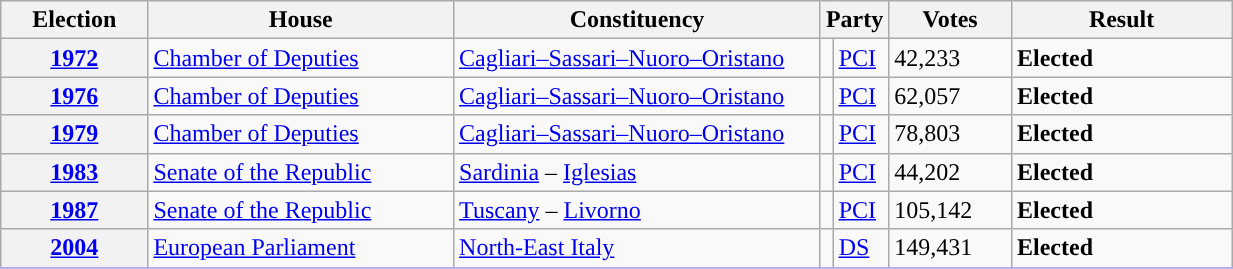<table class=wikitable style="width:65%; border:1px #AAAAFF solid">
<tr>
<th width=12%>Election</th>
<th width=25%>House</th>
<th width=30%>Constituency</th>
<th width=5% colspan="2">Party</th>
<th width=10%>Votes</th>
<th width=25%>Result</th>
</tr>
<tr>
<th><a href='#'>1972</a></th>
<td><a href='#'>Chamber of Deputies</a></td>
<td><a href='#'>Cagliari–Sassari–Nuoro–Oristano</a></td>
<td></td>
<td><a href='#'>PCI</a></td>
<td>42,233</td>
<td> <strong>Elected</strong></td>
</tr>
<tr>
<th><a href='#'>1976</a></th>
<td><a href='#'>Chamber of Deputies</a></td>
<td><a href='#'>Cagliari–Sassari–Nuoro–Oristano</a></td>
<td></td>
<td><a href='#'>PCI</a></td>
<td>62,057</td>
<td> <strong>Elected</strong></td>
</tr>
<tr>
<th><a href='#'>1979</a></th>
<td><a href='#'>Chamber of Deputies</a></td>
<td><a href='#'>Cagliari–Sassari–Nuoro–Oristano</a></td>
<td></td>
<td><a href='#'>PCI</a></td>
<td>78,803</td>
<td> <strong>Elected</strong></td>
</tr>
<tr>
<th><a href='#'>1983</a></th>
<td><a href='#'>Senate of the Republic</a></td>
<td><a href='#'>Sardinia</a> – <a href='#'>Iglesias</a></td>
<td></td>
<td><a href='#'>PCI</a></td>
<td>44,202</td>
<td> <strong>Elected</strong></td>
</tr>
<tr>
<th><a href='#'>1987</a></th>
<td><a href='#'>Senate of the Republic</a></td>
<td><a href='#'>Tuscany</a> – <a href='#'>Livorno</a></td>
<td></td>
<td><a href='#'>PCI</a></td>
<td>105,142</td>
<td> <strong>Elected</strong></td>
</tr>
<tr>
<th><a href='#'>2004</a></th>
<td><a href='#'>European Parliament</a></td>
<td><a href='#'>North-East Italy</a></td>
<td></td>
<td><a href='#'>DS</a></td>
<td>149,431</td>
<td> <strong>Elected</strong></td>
</tr>
<tr>
</tr>
</table>
